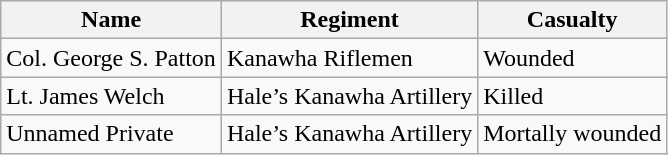<table class="wikitable">
<tr>
<th>Name</th>
<th>Regiment</th>
<th>Casualty</th>
</tr>
<tr>
<td>Col. George S. Patton</td>
<td>Kanawha Riflemen</td>
<td>Wounded</td>
</tr>
<tr>
<td>Lt. James Welch</td>
<td>Hale’s Kanawha Artillery</td>
<td>Killed</td>
</tr>
<tr>
<td>Unnamed Private</td>
<td>Hale’s Kanawha Artillery</td>
<td>Mortally wounded</td>
</tr>
</table>
